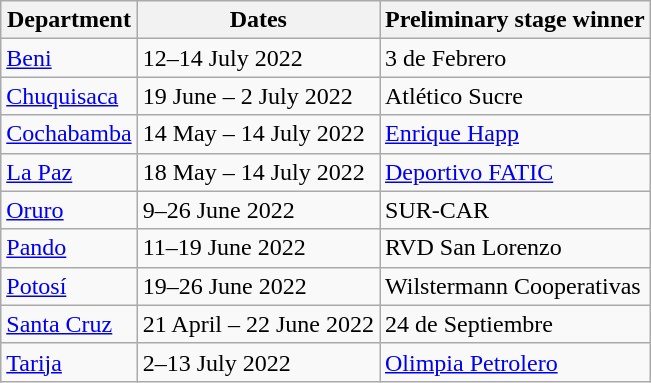<table class="wikitable">
<tr>
<th>Department</th>
<th>Dates</th>
<th>Preliminary stage winner</th>
</tr>
<tr>
<td> <a href='#'>Beni</a></td>
<td>12–14 July 2022</td>
<td>3 de Febrero</td>
</tr>
<tr>
<td> <a href='#'>Chuquisaca</a></td>
<td>19 June – 2 July 2022</td>
<td>Atlético Sucre</td>
</tr>
<tr>
<td> <a href='#'>Cochabamba</a></td>
<td>14 May – 14 July 2022</td>
<td><a href='#'>Enrique Happ</a></td>
</tr>
<tr>
<td> <a href='#'>La Paz</a></td>
<td>18 May – 14 July 2022</td>
<td><a href='#'>Deportivo FATIC</a></td>
</tr>
<tr>
<td> <a href='#'>Oruro</a></td>
<td>9–26 June 2022</td>
<td>SUR-CAR</td>
</tr>
<tr>
<td> <a href='#'>Pando</a></td>
<td>11–19 June 2022</td>
<td>RVD San Lorenzo</td>
</tr>
<tr>
<td> <a href='#'>Potosí</a></td>
<td>19–26 June 2022</td>
<td>Wilstermann Cooperativas</td>
</tr>
<tr>
<td> <a href='#'>Santa Cruz</a></td>
<td>21 April – 22 June 2022</td>
<td>24 de Septiembre</td>
</tr>
<tr>
<td> <a href='#'>Tarija</a></td>
<td>2–13 July 2022</td>
<td><a href='#'>Olimpia Petrolero</a></td>
</tr>
</table>
